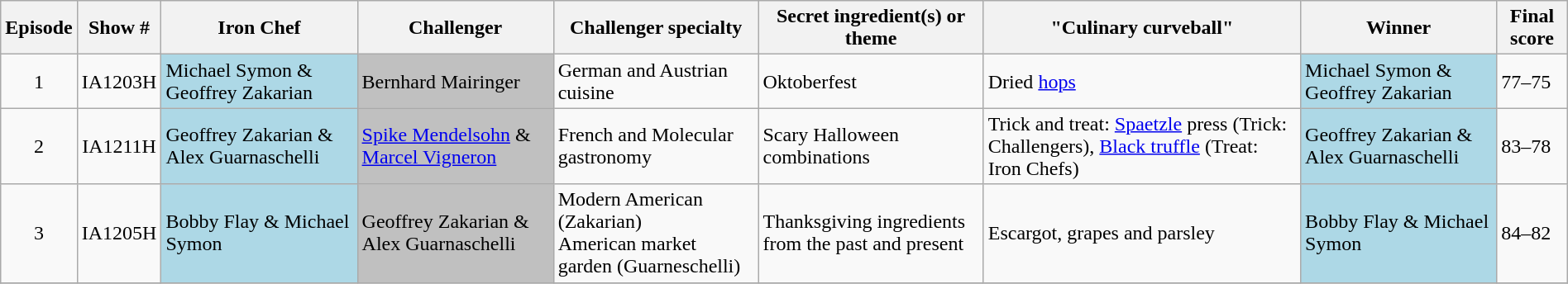<table class="wikitable sortable" width="100%">
<tr>
<th><span>Episode</span></th>
<th><span>Show #</span></th>
<th><span>Iron Chef</span></th>
<th><span>Challenger</span></th>
<th><span>Challenger specialty</span></th>
<th><span>Secret ingredient(s) or theme</span></th>
<th><span>"Culinary curveball"</span></th>
<th><span>Winner</span></th>
<th><span>Final score</span></th>
</tr>
<tr>
<td style="text-align:center">1</td>
<td style="text-align:center">IA1203H</td>
<td style="background:lightblue">Michael Symon & Geoffrey Zakarian</td>
<td style="background:silver">Bernhard Mairinger</td>
<td>German and Austrian cuisine</td>
<td>Oktoberfest</td>
<td>Dried <a href='#'>hops</a></td>
<td style="background:lightblue">Michael Symon & Geoffrey Zakarian</td>
<td>77–75</td>
</tr>
<tr>
<td style="text-align:center">2</td>
<td style="text-align:center">IA1211H</td>
<td style="background:lightblue">Geoffrey Zakarian & Alex Guarnaschelli</td>
<td style="background:silver"><a href='#'>Spike Mendelsohn</a> & <a href='#'>Marcel Vigneron</a></td>
<td>French and Molecular gastronomy</td>
<td>Scary Halloween combinations</td>
<td>Trick and treat:  <a href='#'>Spaetzle</a> press (Trick: Challengers), <a href='#'>Black truffle</a> (Treat: Iron Chefs)</td>
<td style="background:lightblue">Geoffrey Zakarian & Alex Guarnaschelli</td>
<td>83–78</td>
</tr>
<tr>
<td style="text-align:center">3</td>
<td style="text-align:center">IA1205H</td>
<td style="background:lightblue">Bobby Flay & Michael Symon</td>
<td style="background:silver">Geoffrey Zakarian & Alex Guarnaschelli</td>
<td>Modern American (Zakarian)<br>American market garden (Guarneschelli)</td>
<td>Thanksgiving ingredients from the past and present</td>
<td>Escargot, grapes and parsley</td>
<td style="background:lightblue">Bobby Flay & Michael Symon</td>
<td>84–82</td>
</tr>
<tr>
</tr>
</table>
